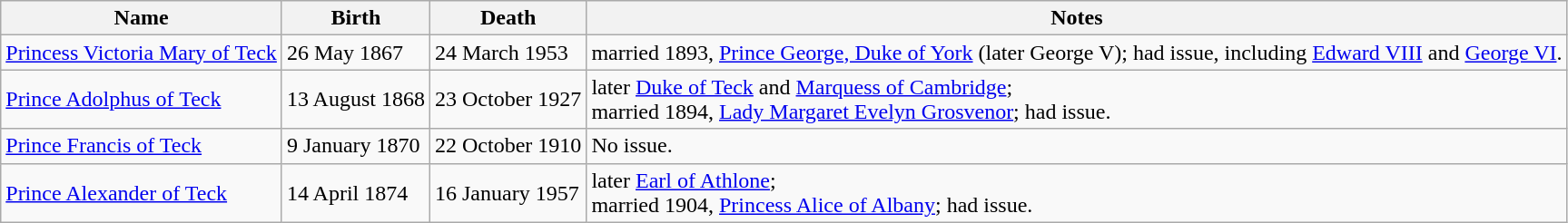<table class="wikitable">
<tr>
<th>Name</th>
<th>Birth</th>
<th>Death</th>
<th>Notes</th>
</tr>
<tr>
<td><a href='#'>Princess Victoria Mary of Teck</a></td>
<td>26 May 1867</td>
<td>24 March 1953</td>
<td>married 1893, <a href='#'>Prince George, Duke of York</a> (later George V); had issue, including <a href='#'>Edward VIII</a> and <a href='#'>George VI</a>.</td>
</tr>
<tr>
<td><a href='#'>Prince Adolphus of Teck</a></td>
<td>13 August 1868</td>
<td>23 October 1927</td>
<td>later <a href='#'>Duke of Teck</a> and <a href='#'>Marquess of Cambridge</a>;<br>married 1894, <a href='#'>Lady Margaret Evelyn Grosvenor</a>; had issue.</td>
</tr>
<tr>
<td><a href='#'>Prince Francis of Teck</a></td>
<td>9 January 1870</td>
<td>22 October 1910</td>
<td>No issue.</td>
</tr>
<tr>
<td><a href='#'>Prince Alexander of Teck</a></td>
<td>14 April 1874</td>
<td>16 January 1957</td>
<td>later <a href='#'>Earl of Athlone</a>;<br>married 1904, <a href='#'>Princess Alice of Albany</a>; had issue.</td>
</tr>
</table>
